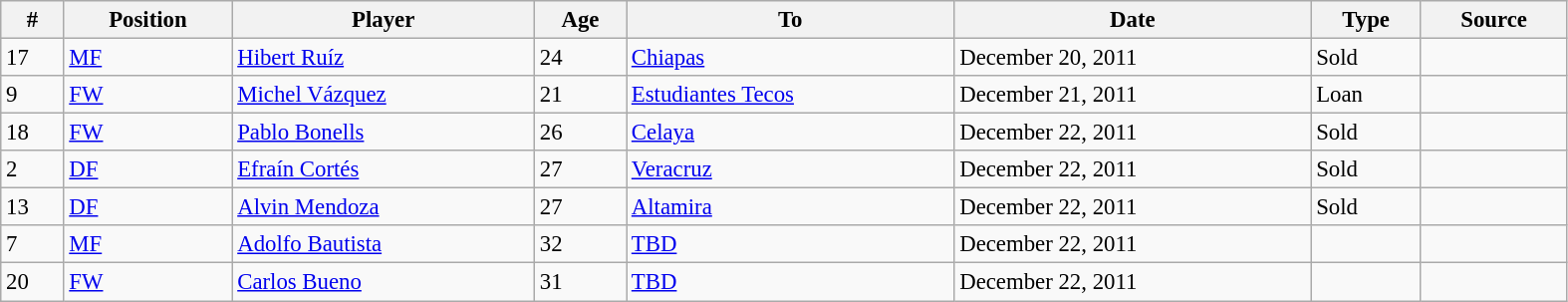<table class="wikitable sortable" style="width:83%; text-align:center; font-size:95%; text-align:left;">
<tr>
<th><strong>#</strong></th>
<th><strong>Position</strong></th>
<th><strong>Player</strong></th>
<th><strong>Age</strong></th>
<th><strong>To</strong></th>
<th><strong>Date</strong></th>
<th><strong>Type</strong></th>
<th><strong>Source</strong></th>
</tr>
<tr>
<td>17</td>
<td><a href='#'>MF</a></td>
<td> <a href='#'>Hibert Ruíz</a></td>
<td>24</td>
<td> <a href='#'>Chiapas</a></td>
<td>December 20, 2011</td>
<td>Sold</td>
<td></td>
</tr>
<tr>
<td>9</td>
<td><a href='#'>FW</a></td>
<td> <a href='#'>Michel Vázquez</a></td>
<td>21</td>
<td> <a href='#'>Estudiantes Tecos</a></td>
<td>December 21, 2011</td>
<td>Loan</td>
<td></td>
</tr>
<tr>
<td>18</td>
<td><a href='#'>FW</a></td>
<td> <a href='#'>Pablo Bonells</a></td>
<td>26</td>
<td> <a href='#'>Celaya</a></td>
<td>December 22, 2011</td>
<td>Sold</td>
<td></td>
</tr>
<tr>
<td>2</td>
<td><a href='#'>DF</a></td>
<td> <a href='#'>Efraín Cortés</a></td>
<td>27</td>
<td> <a href='#'>Veracruz</a></td>
<td>December 22, 2011</td>
<td>Sold</td>
<td></td>
</tr>
<tr>
<td>13</td>
<td><a href='#'>DF</a></td>
<td> <a href='#'>Alvin Mendoza</a></td>
<td>27</td>
<td> <a href='#'>Altamira</a></td>
<td>December 22, 2011</td>
<td>Sold</td>
<td></td>
</tr>
<tr>
<td>7</td>
<td><a href='#'>MF</a></td>
<td> <a href='#'>Adolfo Bautista</a></td>
<td>32</td>
<td><a href='#'>TBD</a></td>
<td>December 22, 2011</td>
<td></td>
<td></td>
</tr>
<tr>
<td>20</td>
<td><a href='#'>FW</a></td>
<td> <a href='#'>Carlos Bueno</a></td>
<td>31</td>
<td><a href='#'>TBD</a></td>
<td>December 22, 2011</td>
<td></td>
<td></td>
</tr>
</table>
